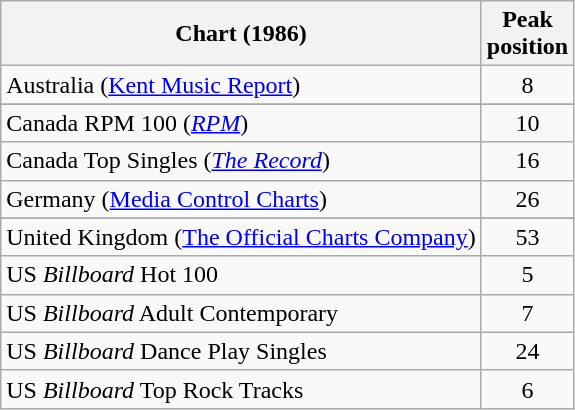<table class="wikitable sortable">
<tr>
<th>Chart (1986)</th>
<th>Peak<br>position</th>
</tr>
<tr>
<td>Australia (<a href='#'>Kent Music Report</a>)</td>
<td align="center">8</td>
</tr>
<tr>
</tr>
<tr>
<td>Canada RPM 100 (<em><a href='#'>RPM</a></em>)</td>
<td align="center">10</td>
</tr>
<tr>
<td>Canada Top Singles (<em><a href='#'>The Record</a></em>)</td>
<td align="center">16</td>
</tr>
<tr>
<td>Germany (<a href='#'>Media Control Charts</a>)</td>
<td align="center">26</td>
</tr>
<tr>
</tr>
<tr>
<td>United Kingdom (<a href='#'>The Official Charts Company</a>)</td>
<td align="center">53</td>
</tr>
<tr>
<td>US <em>Billboard</em> Hot 100</td>
<td align="center">5</td>
</tr>
<tr>
<td>US <em>Billboard</em> Adult Contemporary</td>
<td align="center">7</td>
</tr>
<tr>
<td>US <em>Billboard</em> Dance Play Singles</td>
<td align="center">24</td>
</tr>
<tr>
<td>US <em>Billboard</em> Top Rock Tracks</td>
<td align="center">6</td>
</tr>
</table>
